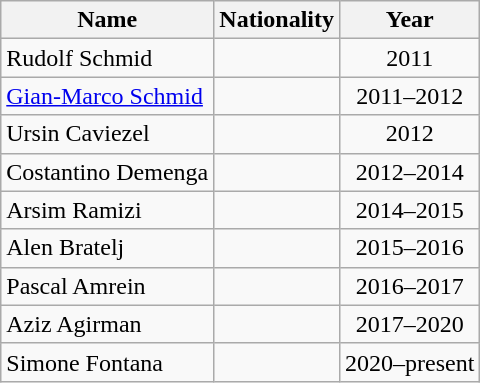<table class="wikitable">
<tr>
<th>Name</th>
<th>Nationality</th>
<th>Year</th>
</tr>
<tr>
<td>Rudolf Schmid</td>
<td></td>
<td style="text-align:center;">2011</td>
</tr>
<tr>
<td><a href='#'>Gian-Marco Schmid</a></td>
<td></td>
<td style="text-align:center;">2011–2012</td>
</tr>
<tr>
<td>Ursin Caviezel</td>
<td></td>
<td style="text-align:center;">2012</td>
</tr>
<tr>
<td>Costantino Demenga</td>
<td></td>
<td style="text-align:center;">2012–2014</td>
</tr>
<tr>
<td>Arsim Ramizi</td>
<td></td>
<td style="text-align:center;">2014–2015</td>
</tr>
<tr>
<td>Alen Bratelj</td>
<td></td>
<td style="text-align:center;">2015–2016</td>
</tr>
<tr>
<td>Pascal Amrein</td>
<td></td>
<td style="text-align:center;">2016–2017</td>
</tr>
<tr>
<td>Aziz Agirman</td>
<td></td>
<td style="text-align:center;">2017–2020</td>
</tr>
<tr>
<td>Simone Fontana</td>
<td></td>
<td style="text-align:center;">2020–present</td>
</tr>
</table>
